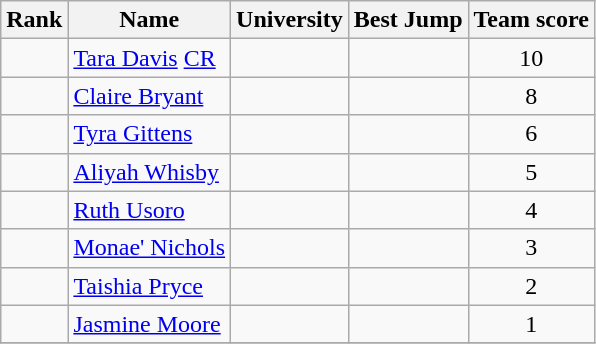<table class="wikitable sortable" style="text-align:center">
<tr>
<th>Rank</th>
<th>Name</th>
<th>University</th>
<th>Best Jump</th>
<th>Team score</th>
</tr>
<tr>
<td></td>
<td align=left> <a href='#'>Tara Davis</a> <a href='#'>CR</a></td>
<td></td>
<td><strong></strong></td>
<td>10</td>
</tr>
<tr>
<td></td>
<td align=left> <a href='#'>Claire Bryant</a></td>
<td></td>
<td><strong></strong></td>
<td>8</td>
</tr>
<tr>
<td></td>
<td align=left> <a href='#'>Tyra Gittens</a></td>
<td></td>
<td><strong></strong></td>
<td>6</td>
</tr>
<tr>
<td></td>
<td align=left> <a href='#'>Aliyah Whisby</a></td>
<td></td>
<td><strong></strong></td>
<td>5</td>
</tr>
<tr>
<td></td>
<td align=left> <a href='#'>Ruth Usoro</a></td>
<td></td>
<td><strong></strong></td>
<td>4</td>
</tr>
<tr>
<td></td>
<td align=left> <a href='#'>Monae' Nichols</a></td>
<td></td>
<td><strong></strong></td>
<td>3</td>
</tr>
<tr>
<td></td>
<td align=left> <a href='#'>Taishia Pryce</a></td>
<td></td>
<td><strong></strong></td>
<td>2</td>
</tr>
<tr>
<td></td>
<td align=left> <a href='#'>Jasmine Moore</a></td>
<td></td>
<td><strong></strong></td>
<td>1</td>
</tr>
<tr>
</tr>
</table>
